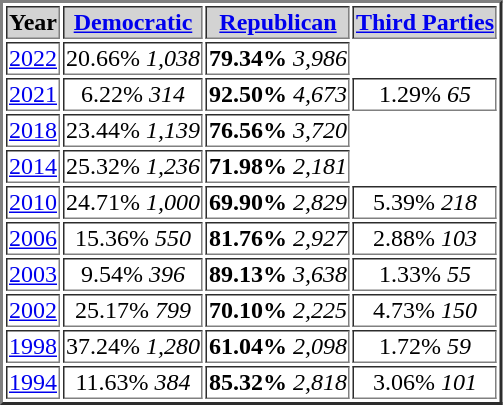<table border = "2">
<tr style="background:lightgrey;">
<th>Year</th>
<th><a href='#'>Democratic</a></th>
<th><a href='#'>Republican</a></th>
<th><a href='#'>Third Parties</a></th>
</tr>
<tr>
<td align="center" ><a href='#'>2022</a></td>
<td align="center" >20.66% <em>1,038</em></td>
<td align="center" ><strong>79.34%</strong> <em>3,986</em></td>
</tr>
<tr>
<td align="center" ><a href='#'>2021</a></td>
<td align="center" >6.22% <em>314</em></td>
<td align="center" ><strong>92.50%</strong> <em>4,673</em></td>
<td align="center" >1.29% <em>65</em></td>
</tr>
<tr>
<td align="center" ><a href='#'>2018</a></td>
<td align="center" >23.44% <em>1,139</em></td>
<td align="center" ><strong>76.56%</strong> <em>3,720</em></td>
</tr>
<tr>
<td align="center" ><a href='#'>2014</a></td>
<td align="center" >25.32% <em>1,236</em></td>
<td align="center" ><strong>71.98%</strong> <em>2,181</em></td>
</tr>
<tr>
<td align="center" ><a href='#'>2010</a></td>
<td align="center" >24.71% <em>1,000</em></td>
<td align="center" ><strong>69.90%</strong> <em>2,829</em></td>
<td align="center" >5.39% <em>218</em></td>
</tr>
<tr>
<td align="center" ><a href='#'>2006</a></td>
<td align="center" >15.36% <em>550</em></td>
<td align="center" ><strong>81.76%</strong> <em>2,927</em></td>
<td align="center" >2.88% <em>103</em></td>
</tr>
<tr>
<td align="center" ><a href='#'>2003</a></td>
<td align="center" >9.54% <em>396</em></td>
<td align="center" ><strong>89.13%</strong> <em>3,638</em></td>
<td align="center" >1.33% <em>55</em></td>
</tr>
<tr>
<td align="center" ><a href='#'>2002</a></td>
<td align="center" >25.17% <em>799</em></td>
<td align="center" ><strong>70.10%</strong> <em>2,225</em></td>
<td align="center" >4.73% <em>150</em></td>
</tr>
<tr>
<td align="center" ><a href='#'>1998</a></td>
<td align="center" >37.24% <em>1,280</em></td>
<td align="center" ><strong>61.04%</strong> <em>2,098</em></td>
<td align="center" >1.72% <em>59</em></td>
</tr>
<tr>
<td align="center" ><a href='#'>1994</a></td>
<td align="center" >11.63% <em>384</em></td>
<td align="center" ><strong>85.32%</strong> <em>2,818</em></td>
<td align="center" >3.06% <em>101</em></td>
</tr>
</table>
